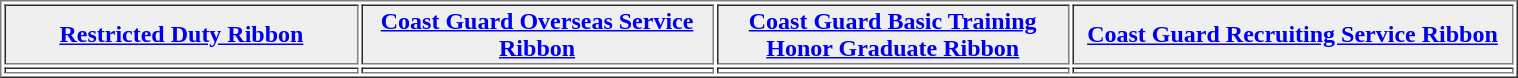<table align="center" border="1"  cellpadding="1" width="80%">
<tr>
<th width="20%" style="background:#efefef;"><a href='#'>Restricted Duty Ribbon</a></th>
<th width="20%" style="background:#efefef;"><a href='#'>Coast Guard Overseas Service Ribbon</a></th>
<th width="20%" style="background:#efefef;"><a href='#'>Coast Guard Basic Training Honor Graduate Ribbon</a></th>
<th width="25%" style="background:#efefef;"><a href='#'>Coast Guard Recruiting Service Ribbon</a></th>
</tr>
<tr>
<td></td>
<td></td>
<td></td>
<td></td>
</tr>
</table>
